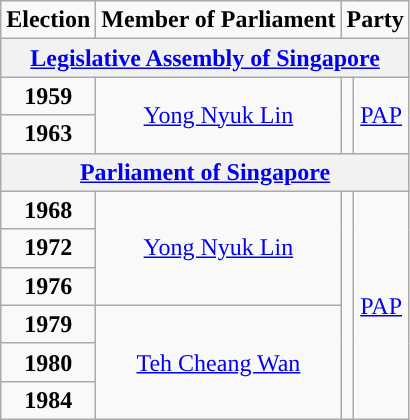<table class="wikitable" align="center" style="text-align:center">
<tr>
<td><strong>Election </strong></td>
<td><strong>Member of Parliament</strong></td>
<td colspan="2"><strong>Party</strong></td>
</tr>
<tr>
<th colspan="4"><a href='#'>Legislative Assembly of Singapore</a></th>
</tr>
<tr>
<td><strong>1959</strong></td>
<td rowspan="2"><a href='#'>Yong Nyuk Lin</a></td>
<td rowspan="2"></td>
<td rowspan="2"><a href='#'>PAP</a></td>
</tr>
<tr>
<td><strong>1963</strong></td>
</tr>
<tr>
<th colspan="4"><a href='#'>Parliament of Singapore</a></th>
</tr>
<tr>
<td><strong>1968</strong></td>
<td rowspan="3"><a href='#'>Yong Nyuk Lin</a></td>
<td rowspan="6"></td>
<td rowspan="6"><a href='#'>PAP</a></td>
</tr>
<tr>
<td><strong>1972</strong></td>
</tr>
<tr>
<td><strong>1976</strong></td>
</tr>
<tr>
<td><strong>1979</strong></td>
<td rowspan="3"><a href='#'>Teh Cheang Wan</a></td>
</tr>
<tr>
<td><strong>1980</strong></td>
</tr>
<tr>
<td><strong>1984</strong></td>
</tr>
</table>
